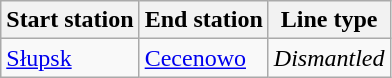<table class="wikitable">
<tr>
<th>Start station</th>
<th>End station</th>
<th>Line type</th>
</tr>
<tr>
<td><a href='#'>Słupsk</a></td>
<td><a href='#'>Cecenowo</a></td>
<td><em>Dismantled</em></td>
</tr>
</table>
